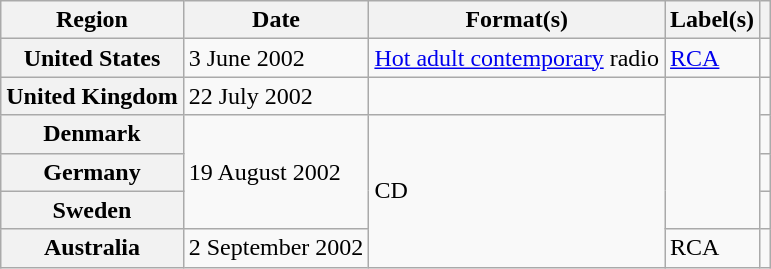<table class="wikitable plainrowheaders">
<tr>
<th scope="col">Region</th>
<th scope="col">Date</th>
<th scope="col">Format(s)</th>
<th scope="col">Label(s)</th>
<th scope="col"></th>
</tr>
<tr>
<th scope="row">United States</th>
<td>3 June 2002</td>
<td><a href='#'>Hot adult contemporary</a> radio</td>
<td><a href='#'>RCA</a></td>
<td></td>
</tr>
<tr>
<th scope="row">United Kingdom</th>
<td>22 July 2002</td>
<td></td>
<td rowspan="4"></td>
<td></td>
</tr>
<tr>
<th scope="row">Denmark</th>
<td rowspan="3">19 August 2002</td>
<td rowspan="4">CD</td>
<td></td>
</tr>
<tr>
<th scope="row">Germany</th>
<td></td>
</tr>
<tr>
<th scope="row">Sweden</th>
<td></td>
</tr>
<tr>
<th scope="row">Australia</th>
<td>2 September 2002</td>
<td>RCA</td>
<td></td>
</tr>
</table>
